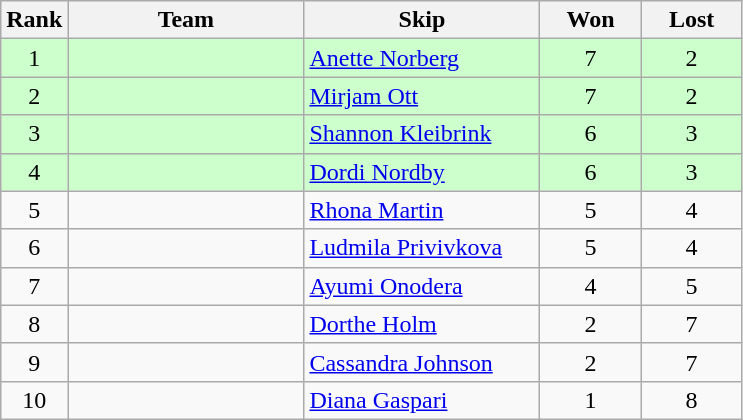<table class="wikitable" style="text-align:center;">
<tr>
<th width=25>Rank</th>
<th width=150>Team</th>
<th width=150>Skip</th>
<th width=60>Won</th>
<th width=60>Lost</th>
</tr>
<tr bgcolor="#ccffcc">
<td>1</td>
<td align=left></td>
<td align=left><a href='#'>Anette Norberg</a></td>
<td>7</td>
<td>2</td>
</tr>
<tr bgcolor="#ccffcc">
<td>2</td>
<td align=left></td>
<td align=left><a href='#'>Mirjam Ott</a></td>
<td>7</td>
<td>2</td>
</tr>
<tr bgcolor="#ccffcc">
<td>3</td>
<td align=left></td>
<td align=left><a href='#'>Shannon Kleibrink</a></td>
<td>6</td>
<td>3</td>
</tr>
<tr bgcolor="#ccffcc">
<td>4</td>
<td align=left></td>
<td align=left><a href='#'>Dordi Nordby</a></td>
<td>6</td>
<td>3</td>
</tr>
<tr>
<td>5</td>
<td align=left></td>
<td align=left><a href='#'>Rhona Martin</a></td>
<td>5</td>
<td>4</td>
</tr>
<tr>
<td>6</td>
<td align=left></td>
<td align=left><a href='#'>Ludmila Privivkova</a></td>
<td>5</td>
<td>4</td>
</tr>
<tr>
<td>7</td>
<td align=left></td>
<td align=left><a href='#'>Ayumi Onodera</a></td>
<td>4</td>
<td>5</td>
</tr>
<tr>
<td>8</td>
<td align=left></td>
<td align=left><a href='#'>Dorthe Holm</a></td>
<td>2</td>
<td>7</td>
</tr>
<tr>
<td>9</td>
<td align=left></td>
<td align=left><a href='#'>Cassandra Johnson</a></td>
<td>2</td>
<td>7</td>
</tr>
<tr>
<td>10</td>
<td align=left></td>
<td align=left><a href='#'>Diana Gaspari</a></td>
<td>1</td>
<td>8</td>
</tr>
</table>
